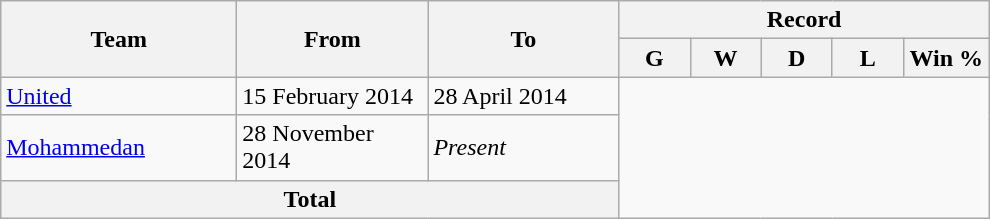<table class="wikitable" style="text-align: center">
<tr>
<th rowspan=2! width=150>Team</th>
<th rowspan=2! width=120>From</th>
<th rowspan=2! width=120>To</th>
<th colspan=7>Record</th>
</tr>
<tr>
<th width=40>G</th>
<th width=40>W</th>
<th width=40>D</th>
<th width=40>L</th>
<th width=50>Win %</th>
</tr>
<tr>
<td align=left> <a href='#'>United</a></td>
<td align=left>15 February 2014</td>
<td align=left>28 April 2014<br></td>
</tr>
<tr>
<td align=left> <a href='#'>Mohammedan</a></td>
<td align=left>28 November 2014</td>
<td align=left><em>Present</em><br></td>
</tr>
<tr>
<th colspan="3">Total<br></th>
</tr>
</table>
